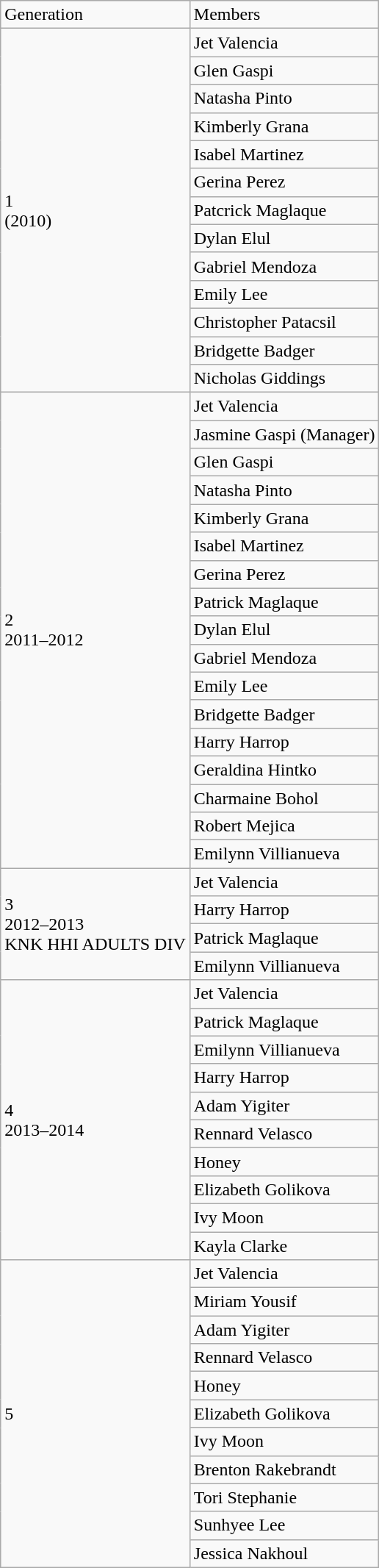<table class="wikitable">
<tr>
<td>Generation</td>
<td>Members</td>
</tr>
<tr>
<td rowspan="13">1<br>(2010)</td>
<td>Jet Valencia</td>
</tr>
<tr>
<td>Glen Gaspi</td>
</tr>
<tr>
<td>Natasha Pinto</td>
</tr>
<tr>
<td>Kimberly Grana</td>
</tr>
<tr>
<td>Isabel Martinez</td>
</tr>
<tr>
<td>Gerina Perez</td>
</tr>
<tr>
<td>Patcrick Maglaque</td>
</tr>
<tr>
<td>Dylan Elul</td>
</tr>
<tr>
<td>Gabriel Mendoza</td>
</tr>
<tr>
<td>Emily Lee</td>
</tr>
<tr>
<td>Christopher Patacsil</td>
</tr>
<tr>
<td>Bridgette Badger</td>
</tr>
<tr>
<td>Nicholas Giddings</td>
</tr>
<tr>
<td rowspan="17">2<br>2011–2012</td>
<td>Jet Valencia</td>
</tr>
<tr>
<td>Jasmine Gaspi (Manager)</td>
</tr>
<tr>
<td>Glen Gaspi</td>
</tr>
<tr>
<td>Natasha Pinto</td>
</tr>
<tr>
<td>Kimberly Grana</td>
</tr>
<tr>
<td>Isabel Martinez</td>
</tr>
<tr>
<td>Gerina Perez</td>
</tr>
<tr>
<td>Patrick Maglaque</td>
</tr>
<tr>
<td>Dylan Elul</td>
</tr>
<tr>
<td>Gabriel Mendoza</td>
</tr>
<tr>
<td>Emily Lee</td>
</tr>
<tr>
<td>Bridgette Badger</td>
</tr>
<tr>
<td>Harry Harrop</td>
</tr>
<tr>
<td>Geraldina Hintko</td>
</tr>
<tr>
<td>Charmaine Bohol</td>
</tr>
<tr>
<td>Robert Mejica</td>
</tr>
<tr>
<td>Emilynn Villianueva</td>
</tr>
<tr>
<td rowspan="4">3<br>2012–2013<br>KNK HHI ADULTS DIV</td>
<td>Jet Valencia</td>
</tr>
<tr>
<td>Harry Harrop</td>
</tr>
<tr>
<td>Patrick Maglaque</td>
</tr>
<tr>
<td>Emilynn Villianueva</td>
</tr>
<tr>
<td rowspan="10">4<br>2013–2014</td>
<td>Jet Valencia</td>
</tr>
<tr>
<td>Patrick Maglaque</td>
</tr>
<tr>
<td>Emilynn Villianueva</td>
</tr>
<tr>
<td>Harry Harrop</td>
</tr>
<tr>
<td>Adam Yigiter</td>
</tr>
<tr>
<td>Rennard Velasco</td>
</tr>
<tr>
<td>Honey</td>
</tr>
<tr>
<td>Elizabeth Golikova</td>
</tr>
<tr>
<td>Ivy Moon</td>
</tr>
<tr>
<td>Kayla Clarke</td>
</tr>
<tr>
<td rowspan="11">5</td>
<td>Jet Valencia</td>
</tr>
<tr>
<td>Miriam Yousif</td>
</tr>
<tr>
<td>Adam Yigiter</td>
</tr>
<tr>
<td>Rennard Velasco</td>
</tr>
<tr>
<td>Honey</td>
</tr>
<tr>
<td>Elizabeth Golikova</td>
</tr>
<tr>
<td>Ivy Moon</td>
</tr>
<tr>
<td>Brenton Rakebrandt</td>
</tr>
<tr>
<td>Tori Stephanie</td>
</tr>
<tr>
<td>Sunhyee Lee</td>
</tr>
<tr>
<td>Jessica Nakhoul</td>
</tr>
</table>
